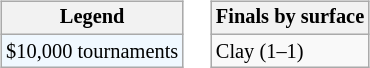<table>
<tr valign=top>
<td><br><table class=wikitable style="font-size:85%">
<tr>
<th>Legend</th>
</tr>
<tr style="background:#f0f8ff;">
<td>$10,000 tournaments</td>
</tr>
</table>
</td>
<td><br><table class=wikitable style="font-size:85%">
<tr>
<th>Finals by surface</th>
</tr>
<tr>
<td>Clay (1–1)</td>
</tr>
</table>
</td>
</tr>
</table>
